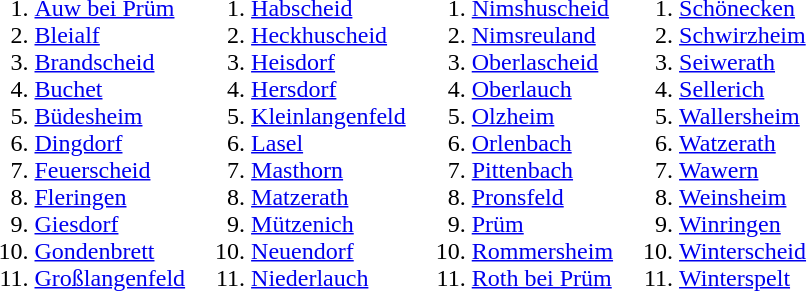<table>
<tr>
<td valign=top><br><ol><li><a href='#'>Auw bei Prüm</a></li><li><a href='#'>Bleialf</a></li><li><a href='#'>Brandscheid</a></li><li><a href='#'>Buchet</a></li><li><a href='#'>Büdesheim</a></li><li><a href='#'>Dingdorf</a></li><li><a href='#'>Feuerscheid</a></li><li><a href='#'>Fleringen</a></li><li><a href='#'>Giesdorf</a></li><li><a href='#'>Gondenbrett</a></li><li><a href='#'>Großlangenfeld</a></li></ol></td>
<td><br><ol>
<li> <a href='#'>Habscheid</a> 
<li> <a href='#'>Heckhuscheid</a> 
<li> <a href='#'>Heisdorf</a> 
<li> <a href='#'>Hersdorf</a> 
<li> <a href='#'>Kleinlangenfeld</a> 
<li> <a href='#'>Lasel</a> 
<li> <a href='#'>Masthorn</a> 
<li> <a href='#'>Matzerath</a> 
<li> <a href='#'>Mützenich</a> 
<li> <a href='#'>Neuendorf</a> 
<li> <a href='#'>Niederlauch</a> 
</ol></td>
<td><br><ol>
<li> <a href='#'>Nimshuscheid</a> 
<li> <a href='#'>Nimsreuland</a> 
<li> <a href='#'>Oberlascheid</a> 
<li> <a href='#'>Oberlauch</a> 
<li> <a href='#'>Olzheim</a> 
<li> <a href='#'>Orlenbach</a> 
<li> <a href='#'>Pittenbach</a> 
<li> <a href='#'>Pronsfeld</a> 
<li> <a href='#'>Prüm</a> 
<li> <a href='#'>Rommersheim</a> 
<li> <a href='#'>Roth bei Prüm</a> 
</ol></td>
<td><br><ol>
<li> <a href='#'>Schönecken</a> 
<li> <a href='#'>Schwirzheim</a> 
<li> <a href='#'>Seiwerath</a> 
<li> <a href='#'>Sellerich</a> 
<li> <a href='#'>Wallersheim</a> 
<li> <a href='#'>Watzerath</a> 
<li> <a href='#'>Wawern</a> 
<li> <a href='#'>Weinsheim</a> 
<li> <a href='#'>Winringen</a> 
<li> <a href='#'>Winterscheid</a> 
<li> <a href='#'>Winterspelt</a> 
</ol></td>
</tr>
</table>
